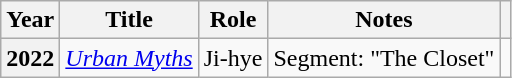<table class="wikitable plainrowheaders">
<tr>
<th scope="col">Year</th>
<th scope="col">Title</th>
<th scope="col">Role</th>
<th scope="col">Notes</th>
<th scope="col" class="unsortable"></th>
</tr>
<tr>
<th scope="row">2022</th>
<td><em><a href='#'>Urban Myths</a></em></td>
<td>Ji-hye</td>
<td>Segment: "The Closet"</td>
<td style="text-align:center"></td>
</tr>
</table>
